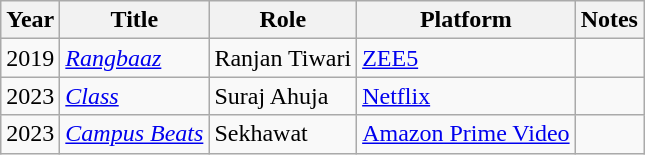<table class="wikitable sortable">
<tr>
<th>Year</th>
<th>Title</th>
<th>Role</th>
<th>Platform</th>
<th>Notes</th>
</tr>
<tr>
<td>2019</td>
<td><em><a href='#'>Rangbaaz</a></em></td>
<td>Ranjan Tiwari</td>
<td><a href='#'>ZEE5</a></td>
<td></td>
</tr>
<tr>
<td>2023</td>
<td><em><a href='#'>Class</a></em></td>
<td>Suraj Ahuja</td>
<td><a href='#'>Netflix</a></td>
<td></td>
</tr>
<tr>
<td>2023</td>
<td><em><a href='#'>Campus Beats</a></em></td>
<td>Sekhawat</td>
<td><a href='#'>Amazon Prime Video</a></td>
<td></td>
</tr>
</table>
